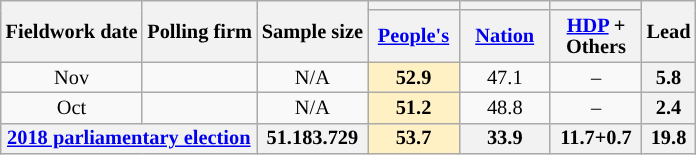<table class="wikitable mw-datatable mw-collapsible mw-collapsed" style="text-align:center; font-size:85%; line-height:14px;">
<tr>
<th rowspan="2">Fieldwork date</th>
<th rowspan="2">Polling firm</th>
<th rowspan="2">Sample size</th>
<th style="background:"></th>
<th style="background:"></th>
<th style="background:"></th>
<th rowspan="2">Lead</th>
</tr>
<tr>
<th style="width:4em;"><a href='#'>People's</a></th>
<th style="width:4em;"><a href='#'>Nation</a></th>
<th style="width:4em;"><a href='#'>HDP</a> + Others</th>
</tr>
<tr>
<td>Nov</td>
<td></td>
<td>N/A</td>
<td style="background:#FFF1C4"><strong>52.9</strong></td>
<td>47.1</td>
<td>–</td>
<th style="background:">5.8</th>
</tr>
<tr>
<td>Oct</td>
<td></td>
<td>N/A</td>
<td style="background:#FFF1C4"><strong>51.2</strong></td>
<td>48.8</td>
<td>–</td>
<th style="background:">2.4</th>
</tr>
<tr>
<th colspan="2" data-sort-value="2018-06-24"><a href='#'>2018 parliamentary election</a></th>
<th>51.183.729</th>
<th style="background:#FFF1C4">53.7</th>
<th>33.9</th>
<th>11.7+0.7</th>
<th style="background:">19.8</th>
</tr>
</table>
